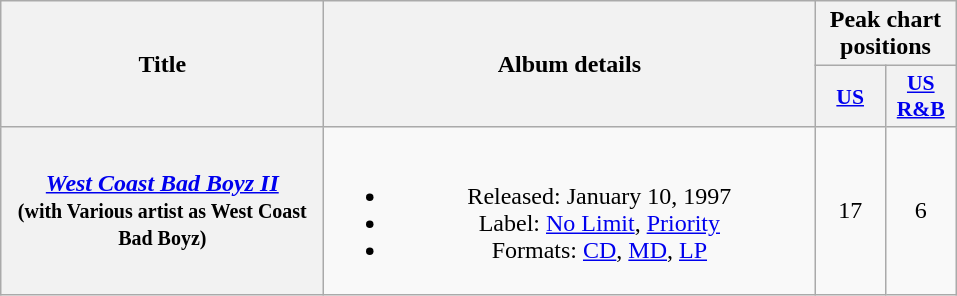<table class="wikitable plainrowheaders" style="text-align:center;">
<tr>
<th scope="col" rowspan="2" style="width:13em;">Title</th>
<th scope="col" rowspan="2" style="width:20em;">Album details</th>
<th scope="col" colspan="2">Peak chart positions</th>
</tr>
<tr>
<th scope="col" style="width:2.8em;font-size:90%;"><a href='#'>US</a><br></th>
<th scope="col" style="width:2.8em;font-size:90%;"><a href='#'>US<br>R&B</a></th>
</tr>
<tr>
<th scope="row"><em><a href='#'>West Coast Bad Boyz II</a></em><br><small>(with Various artist as West Coast Bad Boyz)</small></th>
<td><br><ul><li>Released: January 10, 1997</li><li>Label: <a href='#'>No Limit</a>, <a href='#'>Priority</a></li><li>Formats: <a href='#'>CD</a>, <a href='#'>MD</a>, <a href='#'>LP</a></li></ul></td>
<td>17</td>
<td>6</td>
</tr>
</table>
